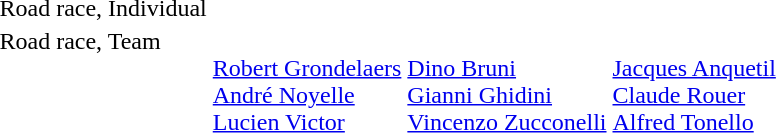<table>
<tr>
<td>Road race, Individual<br></td>
<td></td>
<td></td>
<td></td>
</tr>
<tr valign="top">
<td>Road race, Team<br></td>
<td><br><a href='#'>Robert Grondelaers</a><br><a href='#'>André Noyelle</a><br><a href='#'>Lucien Victor</a></td>
<td><br><a href='#'>Dino Bruni</a><br><a href='#'>Gianni Ghidini</a><br><a href='#'>Vincenzo Zucconelli</a></td>
<td><br><a href='#'>Jacques Anquetil</a><br><a href='#'>Claude Rouer</a><br><a href='#'>Alfred Tonello</a></td>
</tr>
</table>
